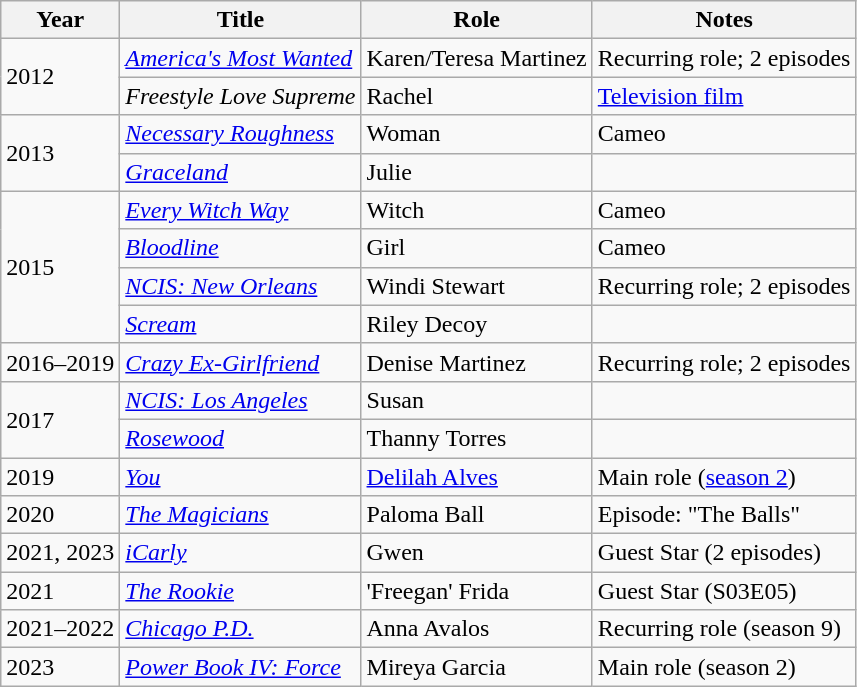<table class="wikitable sortable">
<tr>
<th scope="col">Year</th>
<th scope="col">Title</th>
<th scope="col">Role</th>
<th scope="col" class="unsortable">Notes</th>
</tr>
<tr>
<td rowspan="2">2012</td>
<td><em><a href='#'>America's Most Wanted</a></em></td>
<td>Karen/Teresa Martinez</td>
<td>Recurring role; 2 episodes</td>
</tr>
<tr>
<td><em>Freestyle Love Supreme</em></td>
<td>Rachel</td>
<td><a href='#'>Television film</a></td>
</tr>
<tr>
<td rowspan="2">2013</td>
<td><a href='#'><em>Necessary Roughness</em></a></td>
<td>Woman</td>
<td>Cameo</td>
</tr>
<tr>
<td><a href='#'><em>Graceland</em></a></td>
<td>Julie</td>
<td></td>
</tr>
<tr>
<td rowspan="4">2015</td>
<td><em><a href='#'>Every Witch Way</a></em></td>
<td>Witch</td>
<td>Cameo</td>
</tr>
<tr>
<td><a href='#'><em>Bloodline</em></a></td>
<td>Girl</td>
<td>Cameo</td>
</tr>
<tr>
<td><em><a href='#'>NCIS: New Orleans</a></em></td>
<td>Windi Stewart</td>
<td>Recurring role; 2 episodes</td>
</tr>
<tr>
<td><a href='#'><em>Scream</em></a></td>
<td>Riley Decoy</td>
<td></td>
</tr>
<tr>
<td>2016–2019</td>
<td><em><a href='#'>Crazy Ex-Girlfriend</a></em></td>
<td>Denise Martinez</td>
<td>Recurring role; 2 episodes</td>
</tr>
<tr>
<td rowspan="2">2017</td>
<td><em><a href='#'>NCIS: Los Angeles</a></em></td>
<td>Susan</td>
<td></td>
</tr>
<tr>
<td><a href='#'><em>Rosewood</em></a></td>
<td>Thanny Torres</td>
<td></td>
</tr>
<tr>
<td>2019</td>
<td><a href='#'><em>You</em></a></td>
<td><a href='#'>Delilah Alves</a></td>
<td>Main role (<a href='#'>season 2</a>)</td>
</tr>
<tr>
<td>2020</td>
<td><a href='#'><em>The Magicians</em></a></td>
<td>Paloma Ball</td>
<td>Episode: "The Balls"</td>
</tr>
<tr>
<td>2021, 2023</td>
<td><a href='#'><em>iCarly</em></a></td>
<td>Gwen</td>
<td>Guest Star (2 episodes)</td>
</tr>
<tr>
<td>2021</td>
<td><a href='#'><em>The Rookie</em></a></td>
<td>'Freegan' Frida</td>
<td>Guest Star (S03E05)</td>
</tr>
<tr>
<td>2021–2022</td>
<td><a href='#'><em>Chicago P.D.</em></a></td>
<td>Anna Avalos</td>
<td>Recurring role (season 9)</td>
</tr>
<tr>
<td>2023</td>
<td><em><a href='#'>Power Book IV: Force</a></em></td>
<td>Mireya Garcia</td>
<td>Main role (season 2)</td>
</tr>
</table>
